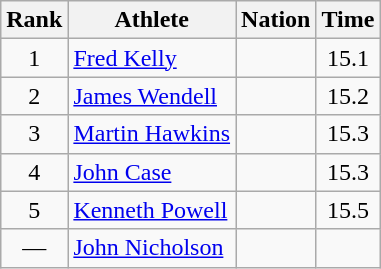<table class="wikitable sortable" style="text-align:center">
<tr>
<th>Rank</th>
<th>Athlete</th>
<th>Nation</th>
<th>Time</th>
</tr>
<tr>
<td>1</td>
<td align=left><a href='#'>Fred Kelly</a></td>
<td align=left></td>
<td>15.1</td>
</tr>
<tr>
<td>2</td>
<td align=left><a href='#'>James Wendell</a></td>
<td align=left></td>
<td>15.2</td>
</tr>
<tr>
<td>3</td>
<td align=left><a href='#'>Martin Hawkins</a></td>
<td align=left></td>
<td>15.3</td>
</tr>
<tr>
<td>4</td>
<td align=left><a href='#'>John Case</a></td>
<td align=left></td>
<td>15.3</td>
</tr>
<tr>
<td>5</td>
<td align=left><a href='#'>Kenneth Powell</a></td>
<td align=left></td>
<td>15.5</td>
</tr>
<tr>
<td data-sort-value=6>—</td>
<td align=left><a href='#'>John Nicholson</a></td>
<td align=left></td>
<td></td>
</tr>
</table>
